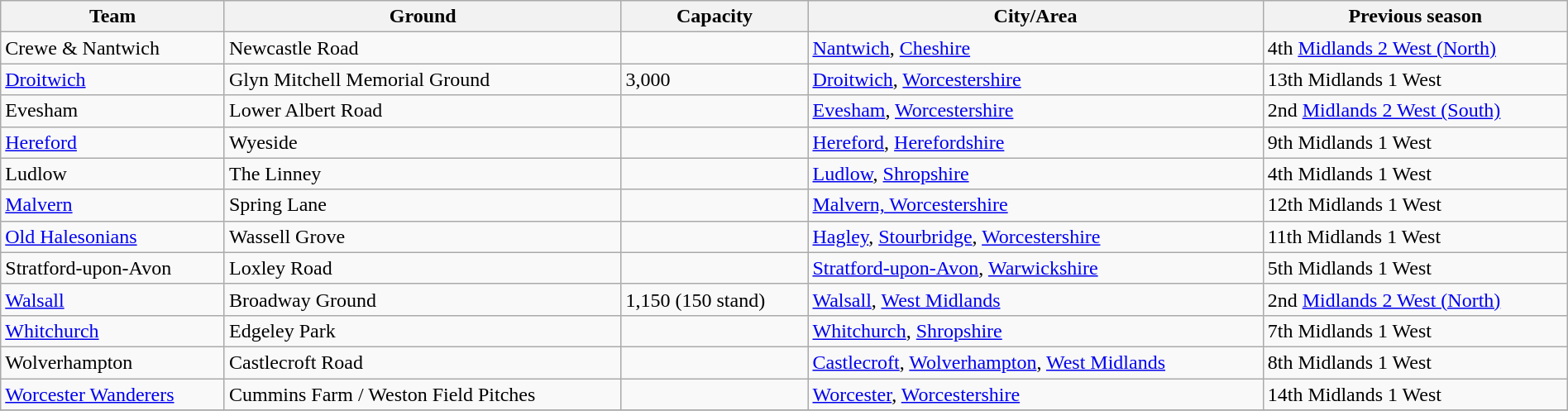<table class="wikitable sortable" width=100%>
<tr>
<th>Team</th>
<th>Ground</th>
<th>Capacity</th>
<th>City/Area</th>
<th>Previous season</th>
</tr>
<tr>
<td>Crewe & Nantwich</td>
<td>Newcastle Road</td>
<td></td>
<td><a href='#'>Nantwich</a>, <a href='#'>Cheshire</a></td>
<td>4th <a href='#'>Midlands 2 West (North)</a></td>
</tr>
<tr>
<td><a href='#'>Droitwich</a></td>
<td>Glyn Mitchell Memorial Ground</td>
<td>3,000</td>
<td><a href='#'>Droitwich</a>, <a href='#'>Worcestershire</a></td>
<td>13th Midlands 1 West</td>
</tr>
<tr>
<td>Evesham</td>
<td>Lower Albert Road</td>
<td></td>
<td><a href='#'>Evesham</a>, <a href='#'>Worcestershire</a></td>
<td>2nd <a href='#'>Midlands 2 West (South)</a></td>
</tr>
<tr>
<td><a href='#'>Hereford</a></td>
<td>Wyeside</td>
<td></td>
<td><a href='#'>Hereford</a>, <a href='#'>Herefordshire</a></td>
<td>9th Midlands 1 West</td>
</tr>
<tr>
<td>Ludlow</td>
<td>The Linney</td>
<td></td>
<td><a href='#'>Ludlow</a>, <a href='#'>Shropshire</a></td>
<td>4th Midlands 1 West</td>
</tr>
<tr>
<td><a href='#'>Malvern</a></td>
<td>Spring Lane</td>
<td></td>
<td><a href='#'>Malvern, Worcestershire</a></td>
<td>12th Midlands 1 West</td>
</tr>
<tr>
<td><a href='#'>Old Halesonians</a></td>
<td>Wassell Grove</td>
<td></td>
<td><a href='#'>Hagley</a>, <a href='#'>Stourbridge</a>, <a href='#'>Worcestershire</a></td>
<td>11th Midlands 1 West</td>
</tr>
<tr>
<td>Stratford-upon-Avon</td>
<td>Loxley Road</td>
<td></td>
<td><a href='#'>Stratford-upon-Avon</a>, <a href='#'>Warwickshire</a></td>
<td>5th Midlands 1 West</td>
</tr>
<tr>
<td><a href='#'>Walsall</a></td>
<td>Broadway Ground</td>
<td>1,150 (150 stand)</td>
<td><a href='#'>Walsall</a>, <a href='#'>West Midlands</a></td>
<td>2nd <a href='#'>Midlands 2 West (North)</a></td>
</tr>
<tr>
<td><a href='#'>Whitchurch</a></td>
<td>Edgeley Park</td>
<td></td>
<td><a href='#'>Whitchurch</a>, <a href='#'>Shropshire</a></td>
<td>7th Midlands 1 West</td>
</tr>
<tr>
<td>Wolverhampton</td>
<td>Castlecroft Road</td>
<td></td>
<td><a href='#'>Castlecroft</a>, <a href='#'>Wolverhampton</a>, <a href='#'>West Midlands</a></td>
<td>8th Midlands 1 West</td>
</tr>
<tr>
<td><a href='#'>Worcester Wanderers</a></td>
<td>Cummins Farm / Weston Field Pitches</td>
<td></td>
<td><a href='#'>Worcester</a>, <a href='#'>Worcestershire</a></td>
<td>14th Midlands 1 West</td>
</tr>
<tr>
</tr>
</table>
